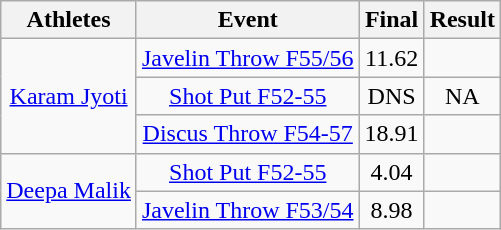<table class="wikitable" style="text-align:center;">
<tr>
<th>Athletes</th>
<th>Event</th>
<th>Final</th>
<th>Result</th>
</tr>
<tr>
<td rowspan="3"><a href='#'>Karam Jyoti</a></td>
<td><a href='#'>Javelin Throw F55/56</a></td>
<td>11.62</td>
<td></td>
</tr>
<tr>
<td><a href='#'>Shot Put F52-55</a></td>
<td>DNS</td>
<td>NA</td>
</tr>
<tr>
<td><a href='#'>Discus Throw F54-57</a></td>
<td>18.91</td>
<td></td>
</tr>
<tr>
<td rowspan="2"><a href='#'>Deepa Malik</a></td>
<td><a href='#'>Shot Put F52-55</a></td>
<td>4.04</td>
<td></td>
</tr>
<tr>
<td><a href='#'>Javelin Throw F53/54</a></td>
<td>8.98</td>
<td></td>
</tr>
</table>
